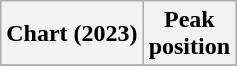<table class="wikitable plainrowheaders" style="text-align:center">
<tr>
<th scope="col">Chart (2023)</th>
<th scope="col">Peak<br>position</th>
</tr>
<tr>
</tr>
</table>
